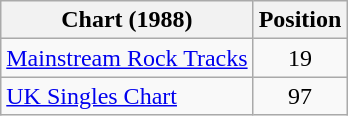<table class="wikitable">
<tr>
<th>Chart (1988)</th>
<th>Position</th>
</tr>
<tr>
<td><a href='#'>Mainstream Rock Tracks</a></td>
<td align="center">19</td>
</tr>
<tr>
<td><a href='#'>UK Singles Chart</a></td>
<td align="center">97</td>
</tr>
</table>
